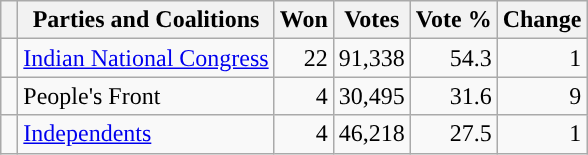<table class="wikitable sortable">
<tr valign="top">
<th></th>
<th>Parties and Coalitions</th>
<th>Won</th>
<th>Votes</th>
<th>Vote %</th>
<th>Change</th>
</tr>
<tr>
<td style="background-color:"> </td>
<td style="text-align:left;"><a href='#'>Indian National Congress</a></td>
<td align="right">22</td>
<td align="right">91,338</td>
<td align="right">54.3</td>
<td align="right">1</td>
</tr>
<tr>
<td style="background-color:"> </td>
<td style="text-align:left;">People's Front</td>
<td align="right">4</td>
<td align="right">30,495</td>
<td align="right">31.6</td>
<td align="right">9</td>
</tr>
<tr>
<td style="background-color:"> </td>
<td style="text-align:left;"><a href='#'>Independents</a></td>
<td align="right">4</td>
<td align="right">46,218</td>
<td align="right">27.5</td>
<td align="right">1</td>
</tr>
</table>
